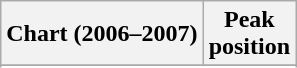<table class="wikitable sortable plainrowheaders" style="text-align:center">
<tr>
<th scope="col">Chart (2006–2007)</th>
<th scope="col">Peak<br> position</th>
</tr>
<tr>
</tr>
<tr>
</tr>
<tr>
</tr>
<tr>
</tr>
<tr>
</tr>
<tr>
</tr>
</table>
